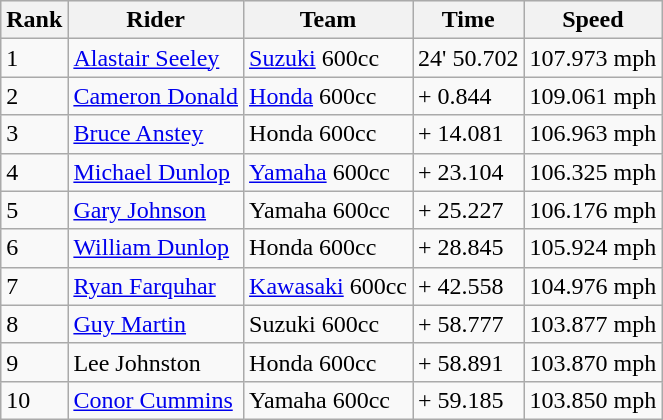<table class="wikitable">
<tr style="background:#efefef;">
<th>Rank</th>
<th>Rider</th>
<th>Team</th>
<th>Time</th>
<th>Speed</th>
</tr>
<tr>
<td>1</td>
<td> <a href='#'>Alastair Seeley</a></td>
<td><a href='#'>Suzuki</a> 600cc</td>
<td>24' 50.702</td>
<td>107.973 mph</td>
</tr>
<tr>
<td>2</td>
<td> <a href='#'>Cameron Donald</a></td>
<td><a href='#'>Honda</a> 600cc</td>
<td>+ 0.844</td>
<td>109.061 mph</td>
</tr>
<tr>
<td>3</td>
<td> <a href='#'>Bruce Anstey</a></td>
<td>Honda 600cc</td>
<td>+ 14.081</td>
<td>106.963 mph</td>
</tr>
<tr>
<td>4</td>
<td> <a href='#'>Michael Dunlop</a></td>
<td><a href='#'>Yamaha</a> 600cc</td>
<td>+ 23.104</td>
<td>106.325 mph</td>
</tr>
<tr>
<td>5</td>
<td> <a href='#'>Gary Johnson</a></td>
<td>Yamaha 600cc</td>
<td>+ 25.227</td>
<td>106.176 mph</td>
</tr>
<tr>
<td>6</td>
<td> <a href='#'>William Dunlop</a></td>
<td>Honda 600cc</td>
<td>+ 28.845</td>
<td>105.924 mph</td>
</tr>
<tr>
<td>7</td>
<td> <a href='#'>Ryan Farquhar</a></td>
<td><a href='#'>Kawasaki</a> 600cc</td>
<td>+ 42.558</td>
<td>104.976 mph</td>
</tr>
<tr>
<td>8</td>
<td> <a href='#'>Guy Martin</a></td>
<td>Suzuki 600cc</td>
<td>+ 58.777</td>
<td>103.877 mph</td>
</tr>
<tr>
<td>9</td>
<td> Lee Johnston</td>
<td>Honda 600cc</td>
<td>+ 58.891</td>
<td>103.870 mph</td>
</tr>
<tr>
<td>10</td>
<td> <a href='#'>Conor Cummins</a></td>
<td>Yamaha 600cc</td>
<td>+ 59.185</td>
<td>103.850 mph</td>
</tr>
</table>
